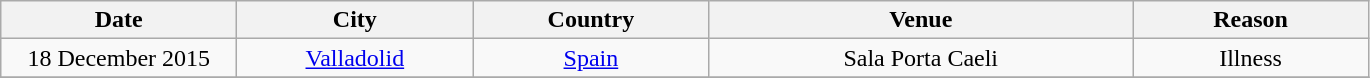<table class="wikitable" style="text-align:center;">
<tr>
<th width="150">Date</th>
<th width="150">City</th>
<th width="150">Country</th>
<th width="275">Venue</th>
<th width="150">Reason</th>
</tr>
<tr>
<td align="center">18 December 2015</td>
<td align="center"><a href='#'>Valladolid</a></td>
<td rowspan="1" align="center"><a href='#'>Spain</a></td>
<td align="center">Sala Porta Caeli</td>
<td align="center">Illness</td>
</tr>
<tr>
</tr>
</table>
